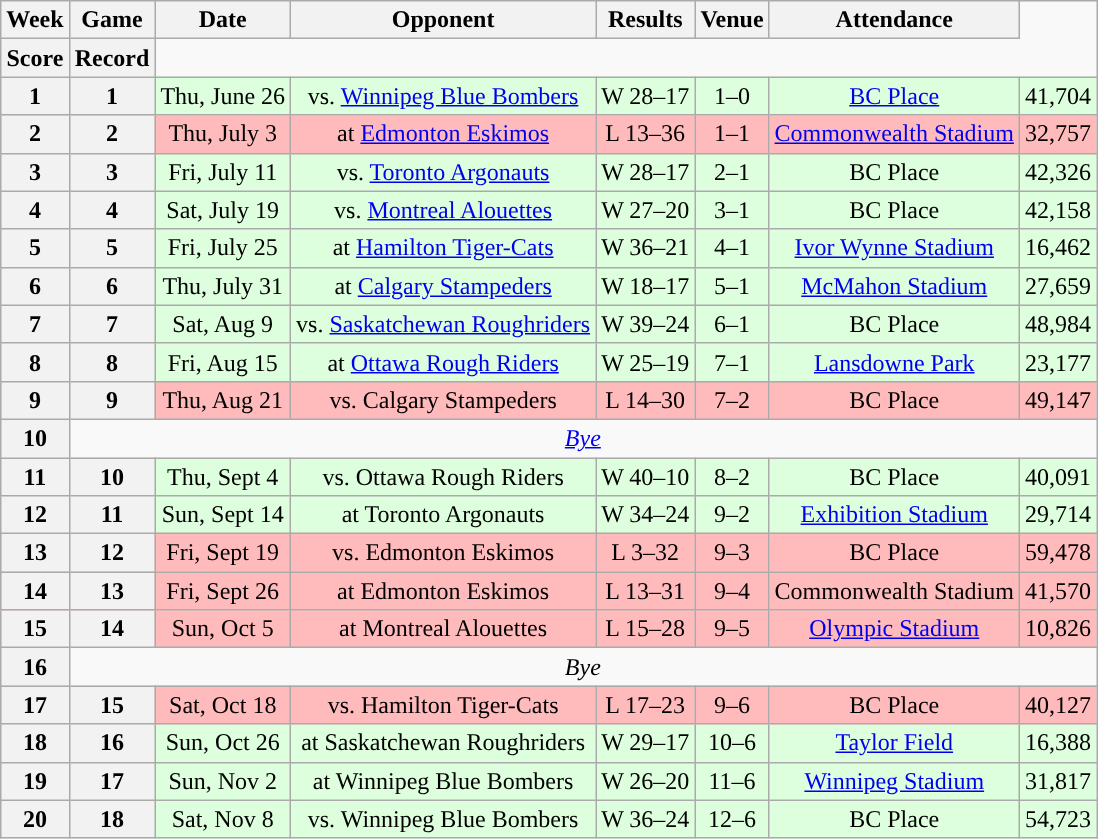<table class="wikitable" style="text-align:center">
<tr>
<th>Week</th>
<th>Game</th>
<th>Date</th>
<th>Opponent</th>
<th>Results</th>
<th>Venue</th>
<th>Attendance</th>
</tr>
<tr>
<th>Score</th>
<th>Record</th>
</tr>
<tr style="background:#ddffdd">
<th>1</th>
<th>1</th>
<td>Thu, June 26</td>
<td>vs. <a href='#'>Winnipeg Blue Bombers</a></td>
<td>W 28–17</td>
<td>1–0</td>
<td><a href='#'>BC Place</a></td>
<td>41,704</td>
</tr>
<tr style="background:#ffbbbb">
<th>2</th>
<th>2</th>
<td>Thu, July 3</td>
<td>at <a href='#'>Edmonton Eskimos</a></td>
<td>L 13–36</td>
<td>1–1</td>
<td><a href='#'>Commonwealth Stadium</a></td>
<td>32,757</td>
</tr>
<tr style="background:#ddffdd">
<th>3</th>
<th>3</th>
<td>Fri, July 11</td>
<td>vs. <a href='#'>Toronto Argonauts</a></td>
<td>W 28–17</td>
<td>2–1</td>
<td>BC Place</td>
<td>42,326</td>
</tr>
<tr style="background:#ddffdd">
<th>4</th>
<th>4</th>
<td>Sat, July 19</td>
<td>vs. <a href='#'>Montreal Alouettes</a></td>
<td>W 27–20</td>
<td>3–1</td>
<td>BC Place</td>
<td>42,158</td>
</tr>
<tr style="background:#ddffdd">
<th>5</th>
<th>5</th>
<td>Fri, July 25</td>
<td>at <a href='#'>Hamilton Tiger-Cats</a></td>
<td>W 36–21</td>
<td>4–1</td>
<td><a href='#'>Ivor Wynne Stadium</a></td>
<td>16,462</td>
</tr>
<tr style="background:#ddffdd">
<th>6</th>
<th>6</th>
<td>Thu, July 31</td>
<td>at <a href='#'>Calgary Stampeders</a></td>
<td>W 18–17</td>
<td>5–1</td>
<td><a href='#'>McMahon Stadium</a></td>
<td>27,659</td>
</tr>
<tr style="background:#ddffdd">
<th>7</th>
<th>7</th>
<td>Sat, Aug 9</td>
<td>vs. <a href='#'>Saskatchewan Roughriders</a></td>
<td>W 39–24</td>
<td>6–1</td>
<td>BC Place</td>
<td>48,984</td>
</tr>
<tr style="background:#ddffdd">
<th>8</th>
<th>8</th>
<td>Fri, Aug 15</td>
<td>at <a href='#'>Ottawa Rough Riders</a></td>
<td>W 25–19</td>
<td>7–1</td>
<td><a href='#'>Lansdowne Park</a></td>
<td>23,177</td>
</tr>
<tr style="background:#ffbbbb">
<th>9</th>
<th>9</th>
<td>Thu, Aug 21</td>
<td>vs. Calgary Stampeders</td>
<td>L 14–30</td>
<td>7–2</td>
<td>BC Place</td>
<td>49,147</td>
</tr>
<tr>
<th>10</th>
<td colspan=7><em><a href='#'>Bye</a></em></td>
</tr>
<tr style="background:#ddffdd">
<th>11</th>
<th>10</th>
<td>Thu, Sept 4</td>
<td>vs. Ottawa Rough Riders</td>
<td>W 40–10</td>
<td>8–2</td>
<td>BC Place</td>
<td>40,091</td>
</tr>
<tr style="background:#ddffdd">
<th>12</th>
<th>11</th>
<td>Sun, Sept 14</td>
<td>at Toronto Argonauts</td>
<td>W 34–24</td>
<td>9–2</td>
<td><a href='#'>Exhibition Stadium</a></td>
<td>29,714</td>
</tr>
<tr style="background:#ffbbbb">
<th>13</th>
<th>12</th>
<td>Fri, Sept 19</td>
<td>vs. Edmonton Eskimos</td>
<td>L 3–32</td>
<td>9–3</td>
<td>BC Place</td>
<td>59,478</td>
</tr>
<tr style="background:#ffbbbb">
<th>14</th>
<th>13</th>
<td>Fri, Sept 26</td>
<td>at Edmonton Eskimos</td>
<td>L 13–31</td>
<td>9–4</td>
<td>Commonwealth Stadium</td>
<td>41,570</td>
</tr>
<tr style="background:#ffbbbb">
<th>15</th>
<th>14</th>
<td>Sun, Oct 5</td>
<td>at Montreal Alouettes</td>
<td>L 15–28</td>
<td>9–5</td>
<td><a href='#'>Olympic Stadium</a></td>
<td>10,826</td>
</tr>
<tr>
<th>16</th>
<td colspan=7><em>Bye</em></td>
</tr>
<tr style="background:#ffbbbb">
<th>17</th>
<th>15</th>
<td>Sat, Oct 18</td>
<td>vs. Hamilton Tiger-Cats</td>
<td>L 17–23</td>
<td>9–6</td>
<td>BC Place</td>
<td>40,127</td>
</tr>
<tr style="background:#ddffdd">
<th>18</th>
<th>16</th>
<td>Sun, Oct 26</td>
<td>at Saskatchewan Roughriders</td>
<td>W 29–17</td>
<td>10–6</td>
<td><a href='#'>Taylor Field</a></td>
<td>16,388</td>
</tr>
<tr style="background:#ddffdd">
<th>19</th>
<th>17</th>
<td>Sun, Nov 2</td>
<td>at Winnipeg Blue Bombers</td>
<td>W 26–20</td>
<td>11–6</td>
<td><a href='#'>Winnipeg Stadium</a></td>
<td>31,817</td>
</tr>
<tr style="background:#ddffdd">
<th>20</th>
<th>18</th>
<td>Sat, Nov 8</td>
<td>vs. Winnipeg Blue Bombers</td>
<td>W 36–24</td>
<td>12–6</td>
<td>BC Place</td>
<td>54,723</td>
</tr>
</table>
